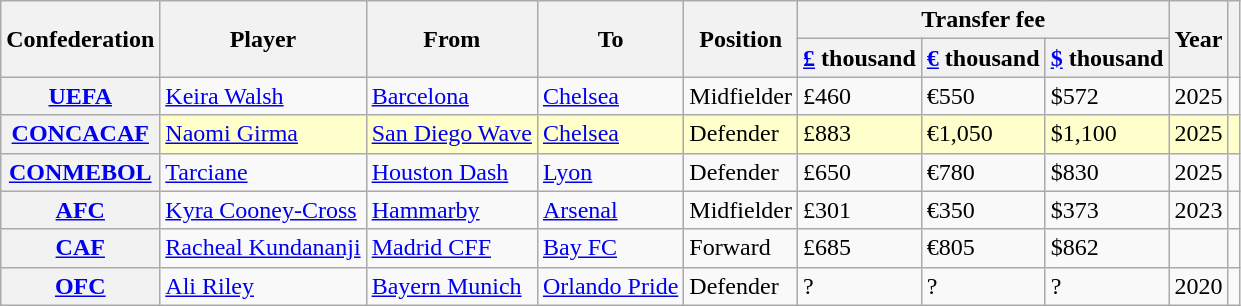<table class="wikitable sortable">
<tr>
<th rowspan="2">Confederation</th>
<th rowspan="2">Player</th>
<th rowspan="2">From</th>
<th rowspan="2">To</th>
<th rowspan="2">Position</th>
<th colspan="3">Transfer fee</th>
<th rowspan="2">Year</th>
<th rowspan="2"></th>
</tr>
<tr>
<th scope="row"><a href='#'>£</a> thousand</th>
<th scope="row"><a href='#'>€</a> thousand</th>
<th><a href='#'>$</a> thousand</th>
</tr>
<tr>
<th scope="row"><a href='#'>UEFA</a></th>
<td> <a href='#'>Keira Walsh</a></td>
<td> <a href='#'>Barcelona</a></td>
<td> <a href='#'>Chelsea</a></td>
<td>Midfielder</td>
<td>£460</td>
<td>€550</td>
<td>$572</td>
<td>2025</td>
<td style="text-align:center;"></td>
</tr>
<tr style="background:#ffc;">
<th scope="row"><a href='#'>CONCACAF</a></th>
<td> <a href='#'>Naomi Girma</a></td>
<td> <a href='#'>San Diego Wave</a></td>
<td> <a href='#'>Chelsea</a></td>
<td>Defender</td>
<td>£883</td>
<td>€1,050</td>
<td>$1,100</td>
<td>2025</td>
<td style="text-align:center;"></td>
</tr>
<tr>
<th scope="row"><a href='#'>CONMEBOL</a></th>
<td> <a href='#'>Tarciane</a></td>
<td> <a href='#'>Houston Dash</a></td>
<td> <a href='#'>Lyon</a></td>
<td>Defender</td>
<td>£650</td>
<td>€780</td>
<td>$830</td>
<td>2025</td>
<td style="text-align:center;"></td>
</tr>
<tr>
<th scope="row"><a href='#'>AFC</a></th>
<td> <a href='#'>Kyra Cooney-Cross</a></td>
<td> <a href='#'>Hammarby</a></td>
<td> <a href='#'>Arsenal</a></td>
<td>Midfielder</td>
<td>£301</td>
<td>€350</td>
<td>$373</td>
<td>2023</td>
<td style="text-align:center;"></td>
</tr>
<tr>
<th scope="row"><a href='#'>CAF</a></th>
<td> <a href='#'>Racheal Kundananji</a> <a href='#'></a></td>
<td> <a href='#'>Madrid CFF</a></td>
<td> <a href='#'>Bay FC</a></td>
<td>Forward</td>
<td>£685</td>
<td>€805</td>
<td>$862</td>
<td></td>
<td style="text-align:center;"></td>
</tr>
<tr>
<th scope="row"><a href='#'>OFC</a></th>
<td> <a href='#'>Ali Riley</a> <a href='#'></a></td>
<td> <a href='#'>Bayern Munich</a></td>
<td> <a href='#'>Orlando Pride</a></td>
<td>Defender</td>
<td>?</td>
<td>?</td>
<td>?</td>
<td>2020</td>
<td style="text-align:center;"></td>
</tr>
</table>
